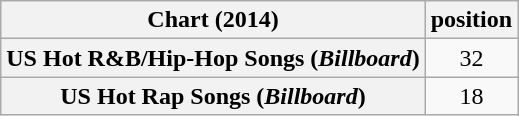<table class="wikitable plainrowheaders sortable">
<tr>
<th scope="col">Chart (2014)</th>
<th scope="col">position</th>
</tr>
<tr>
<th scope="row">US Hot R&B/Hip-Hop Songs (<em>Billboard</em>)</th>
<td style="text-align:center;">32</td>
</tr>
<tr>
<th scope="row">US Hot Rap Songs (<em>Billboard</em>)</th>
<td style="text-align:center;">18</td>
</tr>
</table>
